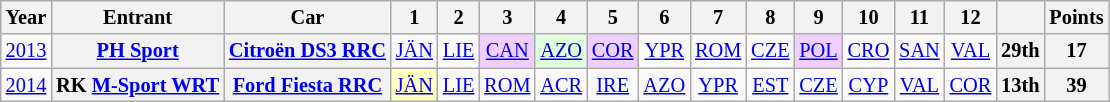<table class="wikitable" style="text-align:center; font-size:85%;">
<tr>
<th>Year</th>
<th>Entrant</th>
<th>Car</th>
<th>1</th>
<th>2</th>
<th>3</th>
<th>4</th>
<th>5</th>
<th>6</th>
<th>7</th>
<th>8</th>
<th>9</th>
<th>10</th>
<th>11</th>
<th>12</th>
<th></th>
<th>Points</th>
</tr>
<tr>
<td><a href='#'>2013</a></td>
<th nowrap><a href='#'>PH Sport</a></th>
<th nowrap><a href='#'>Citroën DS3 RRC</a></th>
<td><a href='#'>JÄN</a></td>
<td><a href='#'>LIE</a></td>
<td style="background:#EFCFFF;"><a href='#'>CAN</a><br></td>
<td style="background:#DFFFDF;"><a href='#'>AZO</a><br></td>
<td style="background:#EFCFFF;"><a href='#'>COR</a><br></td>
<td><a href='#'>YPR</a></td>
<td><a href='#'>ROM</a></td>
<td><a href='#'>CZE</a></td>
<td style="background:#EFCFFF;"><a href='#'>POL</a><br></td>
<td><a href='#'>CRO</a></td>
<td><a href='#'>SAN</a></td>
<td><a href='#'>VAL</a></td>
<th>29th</th>
<th>17</th>
</tr>
<tr>
<td><a href='#'>2014</a></td>
<th nowrap>RK <a href='#'>M-Sport WRT</a></th>
<th nowrap><a href='#'>Ford Fiesta RRC</a></th>
<td style="background:#FFFFBF;"><a href='#'>JÄN</a><br></td>
<td><a href='#'>LIE</a></td>
<td><a href='#'>ROM</a></td>
<td><a href='#'>ACR</a></td>
<td><a href='#'>IRE</a></td>
<td><a href='#'>AZO</a></td>
<td><a href='#'>YPR</a></td>
<td><a href='#'>EST</a></td>
<td><a href='#'>CZE</a></td>
<td><a href='#'>CYP</a></td>
<td><a href='#'>VAL</a></td>
<td><a href='#'>COR</a></td>
<th>13th</th>
<th>39</th>
</tr>
</table>
